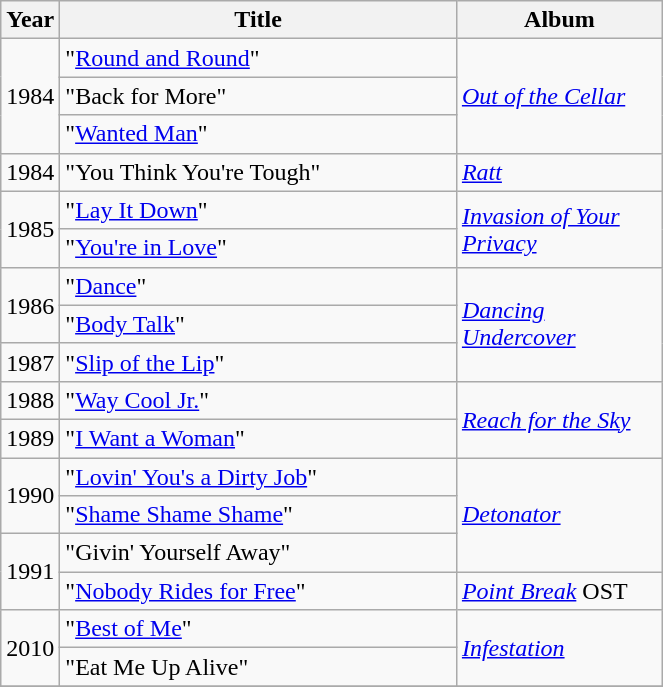<table class="wikitable">
<tr>
<th width="28" rowspan="1">Year</th>
<th width="257" rowspan="1">Title</th>
<th width="130" rowspan="1">Album</th>
</tr>
<tr>
<td rowspan="3">1984</td>
<td>"<a href='#'>Round and Round</a>"</td>
<td rowspan="3"><em><a href='#'>Out of the Cellar</a></em></td>
</tr>
<tr>
<td>"Back for More"</td>
</tr>
<tr>
<td>"<a href='#'>Wanted Man</a>"</td>
</tr>
<tr>
<td rowspan="1">1984</td>
<td>"You Think You're Tough"</td>
<td rowspan="1"><em><a href='#'>Ratt</a></em></td>
</tr>
<tr>
<td rowspan="2">1985</td>
<td>"<a href='#'>Lay It Down</a>"</td>
<td rowspan="2"><em><a href='#'>Invasion of Your Privacy</a></em></td>
</tr>
<tr>
<td>"<a href='#'>You're in Love</a>"</td>
</tr>
<tr>
<td rowspan="2">1986</td>
<td>"<a href='#'>Dance</a>"</td>
<td rowspan="3"><em><a href='#'>Dancing Undercover</a></em></td>
</tr>
<tr>
<td>"<a href='#'>Body Talk</a>"</td>
</tr>
<tr>
<td rowspan="1">1987</td>
<td>"<a href='#'>Slip of the Lip</a>"</td>
</tr>
<tr>
<td rowspan="1">1988</td>
<td>"<a href='#'>Way Cool Jr.</a>"</td>
<td rowspan="2"><em><a href='#'>Reach for the Sky</a></em></td>
</tr>
<tr>
<td rowspan="1">1989</td>
<td>"<a href='#'>I Want a Woman</a>"</td>
</tr>
<tr>
<td rowspan="2">1990</td>
<td>"<a href='#'>Lovin' You's a Dirty Job</a>"</td>
<td rowspan="3"><em><a href='#'>Detonator</a></em></td>
</tr>
<tr>
<td>"<a href='#'>Shame Shame Shame</a>"</td>
</tr>
<tr>
<td rowspan="2">1991</td>
<td>"Givin' Yourself Away"</td>
</tr>
<tr>
<td>"<a href='#'>Nobody Rides for Free</a>"</td>
<td><em><a href='#'>Point Break</a></em> OST</td>
</tr>
<tr>
<td rowspan="2">2010</td>
<td>"<a href='#'>Best of Me</a>"</td>
<td rowspan="2"><em><a href='#'>Infestation</a></em></td>
</tr>
<tr>
<td>"Eat Me Up Alive"</td>
</tr>
<tr>
</tr>
</table>
